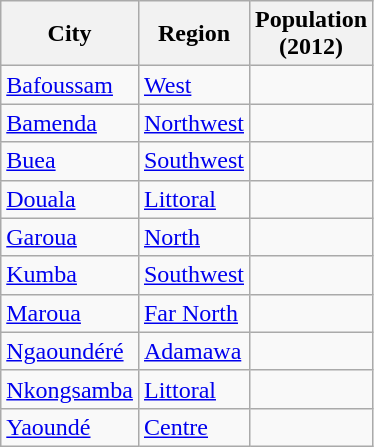<table class="wikitable sortable sticky-header col3right">
<tr>
<th>City</th>
<th>Region</th>
<th>Population<br>(2012) </th>
</tr>
<tr>
<td><a href='#'>Bafoussam</a></td>
<td><a href='#'>West</a></td>
<td></td>
</tr>
<tr>
<td><a href='#'>Bamenda</a></td>
<td><a href='#'>Northwest</a></td>
<td></td>
</tr>
<tr>
<td><a href='#'>Buea</a></td>
<td><a href='#'>Southwest</a></td>
<td></td>
</tr>
<tr>
<td><a href='#'>Douala</a></td>
<td><a href='#'>Littoral</a></td>
<td></td>
</tr>
<tr>
<td><a href='#'>Garoua</a></td>
<td><a href='#'>North</a></td>
<td></td>
</tr>
<tr>
<td><a href='#'>Kumba</a></td>
<td><a href='#'>Southwest</a></td>
<td></td>
</tr>
<tr>
<td><a href='#'>Maroua</a></td>
<td><a href='#'>Far North</a></td>
<td></td>
</tr>
<tr>
<td><a href='#'>Ngaoundéré</a></td>
<td><a href='#'>Adamawa</a></td>
<td></td>
</tr>
<tr>
<td><a href='#'>Nkongsamba</a></td>
<td><a href='#'>Littoral</a></td>
<td></td>
</tr>
<tr>
<td><a href='#'>Yaoundé</a></td>
<td><a href='#'>Centre</a></td>
<td></td>
</tr>
</table>
